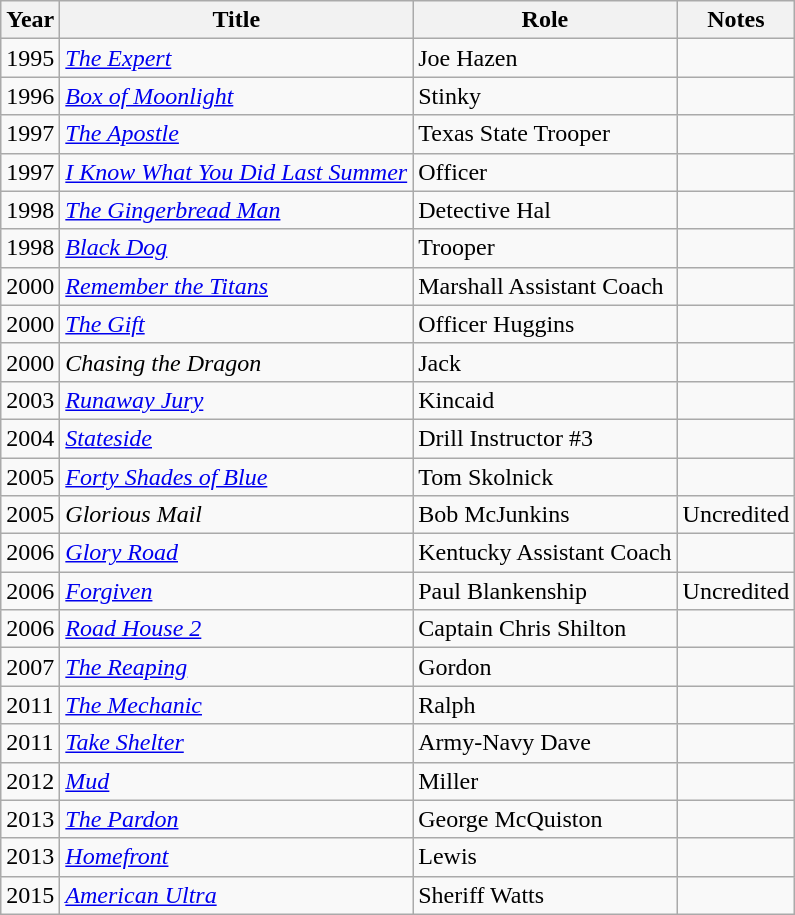<table class="wikitable sortable">
<tr>
<th>Year</th>
<th>Title</th>
<th>Role</th>
<th>Notes</th>
</tr>
<tr>
<td>1995</td>
<td><a href='#'><em>The Expert</em></a></td>
<td>Joe Hazen</td>
<td></td>
</tr>
<tr>
<td>1996</td>
<td><em><a href='#'>Box of Moonlight</a></em></td>
<td>Stinky</td>
<td></td>
</tr>
<tr>
<td>1997</td>
<td><em><a href='#'>The Apostle</a></em></td>
<td>Texas State Trooper</td>
<td></td>
</tr>
<tr>
<td>1997</td>
<td><em><a href='#'>I Know What You Did Last Summer</a></em></td>
<td>Officer</td>
<td></td>
</tr>
<tr>
<td>1998</td>
<td><a href='#'><em>The Gingerbread Man</em></a></td>
<td>Detective Hal</td>
<td></td>
</tr>
<tr>
<td>1998</td>
<td><a href='#'><em>Black Dog</em></a></td>
<td>Trooper</td>
<td></td>
</tr>
<tr>
<td>2000</td>
<td><em><a href='#'>Remember the Titans</a></em></td>
<td>Marshall Assistant Coach</td>
<td></td>
</tr>
<tr>
<td>2000</td>
<td><a href='#'><em>The Gift</em></a></td>
<td>Officer Huggins</td>
<td></td>
</tr>
<tr>
<td>2000</td>
<td><em>Chasing the Dragon</em></td>
<td>Jack</td>
<td></td>
</tr>
<tr>
<td>2003</td>
<td><em><a href='#'>Runaway Jury</a></em></td>
<td>Kincaid</td>
<td></td>
</tr>
<tr>
<td>2004</td>
<td><a href='#'><em>Stateside</em></a></td>
<td>Drill Instructor #3</td>
<td></td>
</tr>
<tr>
<td>2005</td>
<td><em><a href='#'>Forty Shades of Blue</a></em></td>
<td>Tom Skolnick</td>
<td></td>
</tr>
<tr>
<td>2005</td>
<td><em>Glorious Mail</em></td>
<td>Bob McJunkins</td>
<td>Uncredited</td>
</tr>
<tr>
<td>2006</td>
<td><a href='#'><em>Glory Road</em></a></td>
<td>Kentucky Assistant Coach</td>
<td></td>
</tr>
<tr>
<td>2006</td>
<td><a href='#'><em>Forgiven</em></a></td>
<td>Paul Blankenship</td>
<td>Uncredited</td>
</tr>
<tr>
<td>2006</td>
<td><em><a href='#'>Road House 2</a></em></td>
<td>Captain Chris Shilton</td>
<td></td>
</tr>
<tr>
<td>2007</td>
<td><em><a href='#'>The Reaping</a></em></td>
<td>Gordon</td>
<td></td>
</tr>
<tr>
<td>2011</td>
<td><a href='#'><em>The Mechanic</em></a></td>
<td>Ralph</td>
<td></td>
</tr>
<tr>
<td>2011</td>
<td><em><a href='#'>Take Shelter</a></em></td>
<td>Army-Navy Dave</td>
<td></td>
</tr>
<tr>
<td>2012</td>
<td><a href='#'><em>Mud</em></a></td>
<td>Miller</td>
<td></td>
</tr>
<tr>
<td>2013</td>
<td><em><a href='#'>The Pardon</a></em></td>
<td>George McQuiston</td>
<td></td>
</tr>
<tr>
<td>2013</td>
<td><a href='#'><em>Homefront</em></a></td>
<td>Lewis</td>
<td></td>
</tr>
<tr>
<td>2015</td>
<td><em><a href='#'>American Ultra</a></em></td>
<td>Sheriff Watts</td>
<td></td>
</tr>
</table>
